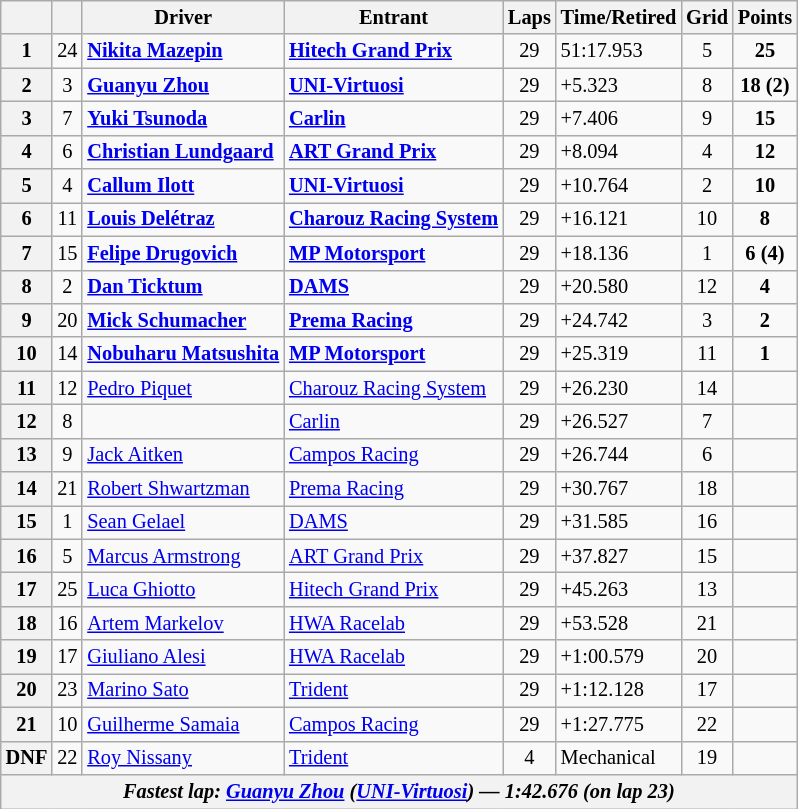<table class="wikitable" style="font-size: 85%;">
<tr>
<th></th>
<th></th>
<th>Driver</th>
<th>Entrant</th>
<th>Laps</th>
<th>Time/Retired</th>
<th>Grid</th>
<th>Points</th>
</tr>
<tr>
<th>1</th>
<td align="center">24</td>
<td> <strong><a href='#'>Nikita Mazepin</a></strong></td>
<td><strong><a href='#'>Hitech Grand Prix</a></strong></td>
<td align="center">29</td>
<td>51:17.953</td>
<td align="center">5</td>
<td align="center"><strong>25</strong></td>
</tr>
<tr>
<th>2</th>
<td align="center">3</td>
<td> <strong><a href='#'>Guanyu Zhou</a></strong></td>
<td><strong><a href='#'>UNI-Virtuosi</a></strong></td>
<td align="center">29</td>
<td>+5.323</td>
<td align="center">8</td>
<td align="center"><strong>18 (2)</strong></td>
</tr>
<tr>
<th>3</th>
<td align="center">7</td>
<td> <strong><a href='#'>Yuki Tsunoda</a></strong></td>
<td><strong><a href='#'>Carlin</a></strong></td>
<td align="center">29</td>
<td>+7.406</td>
<td align="center">9</td>
<td align="center"><strong>15</strong></td>
</tr>
<tr>
<th>4</th>
<td align="center">6</td>
<td> <strong><a href='#'>Christian Lundgaard</a></strong></td>
<td><strong><a href='#'>ART Grand Prix</a></strong></td>
<td align="center">29</td>
<td>+8.094</td>
<td align="center">4</td>
<td align="center"><strong>12</strong></td>
</tr>
<tr>
<th>5</th>
<td align="center">4</td>
<td> <strong><a href='#'>Callum Ilott</a></strong></td>
<td><strong><a href='#'>UNI-Virtuosi</a></strong></td>
<td align="center">29</td>
<td>+10.764</td>
<td align="center">2</td>
<td align="center"><strong>10</strong></td>
</tr>
<tr>
<th>6</th>
<td align="center">11</td>
<td> <strong><a href='#'>Louis Delétraz</a></strong></td>
<td><strong><a href='#'>Charouz Racing System</a></strong></td>
<td align="center">29</td>
<td>+16.121</td>
<td align="center">10</td>
<td align="center"><strong>8</strong></td>
</tr>
<tr>
<th>7</th>
<td align="center">15</td>
<td> <strong><a href='#'>Felipe Drugovich</a></strong></td>
<td><strong><a href='#'>MP Motorsport</a></strong></td>
<td align="center">29</td>
<td>+18.136</td>
<td align="center">1</td>
<td align="center"><strong>6 (4)</strong></td>
</tr>
<tr>
<th>8</th>
<td align="center">2</td>
<td> <strong><a href='#'>Dan Ticktum</a></strong></td>
<td><strong><a href='#'>DAMS</a></strong></td>
<td align="center">29</td>
<td>+20.580</td>
<td align="center">12</td>
<td align="center"><strong>4</strong></td>
</tr>
<tr>
<th>9</th>
<td align="center">20</td>
<td> <strong><a href='#'>Mick Schumacher</a></strong></td>
<td><strong><a href='#'>Prema Racing</a></strong></td>
<td align="center">29</td>
<td>+24.742</td>
<td align="center">3</td>
<td align="center"><strong>2</strong></td>
</tr>
<tr>
<th>10</th>
<td align="center">14</td>
<td> <strong><a href='#'>Nobuharu Matsushita</a></strong></td>
<td><strong><a href='#'>MP Motorsport</a></strong></td>
<td align="center">29</td>
<td>+25.319</td>
<td align="center">11</td>
<td align="center"><strong>1</strong></td>
</tr>
<tr>
<th>11</th>
<td align="center">12</td>
<td> <a href='#'>Pedro Piquet</a></td>
<td><a href='#'>Charouz Racing System</a></td>
<td align="center">29</td>
<td>+26.230</td>
<td align="center">14</td>
<td align="center"></td>
</tr>
<tr>
<th>12</th>
<td align="center">8</td>
<td></td>
<td><a href='#'>Carlin</a></td>
<td align="center">29</td>
<td>+26.527</td>
<td align="center">7</td>
<td align="center"></td>
</tr>
<tr>
<th>13</th>
<td align="center">9</td>
<td> <a href='#'>Jack Aitken</a></td>
<td><a href='#'>Campos Racing</a></td>
<td align="center">29</td>
<td>+26.744</td>
<td align="center">6</td>
<td align="center"></td>
</tr>
<tr>
<th>14</th>
<td align="center">21</td>
<td> <a href='#'>Robert Shwartzman</a></td>
<td><a href='#'>Prema Racing</a></td>
<td align="center">29</td>
<td>+30.767</td>
<td align="center">18</td>
<td align="center"></td>
</tr>
<tr>
<th>15</th>
<td align="center">1</td>
<td> <a href='#'>Sean Gelael</a></td>
<td><a href='#'>DAMS</a></td>
<td align="center">29</td>
<td>+31.585</td>
<td align="center">16</td>
<td align="center"></td>
</tr>
<tr>
<th>16</th>
<td align="center">5</td>
<td> <a href='#'>Marcus Armstrong</a></td>
<td><a href='#'>ART Grand Prix</a></td>
<td align="center">29</td>
<td>+37.827</td>
<td align="center">15</td>
<td align="center"></td>
</tr>
<tr>
<th>17</th>
<td align="center">25</td>
<td> <a href='#'>Luca Ghiotto</a></td>
<td><a href='#'>Hitech Grand Prix</a></td>
<td align="center">29</td>
<td>+45.263</td>
<td align="center">13</td>
<td align="center"></td>
</tr>
<tr>
<th>18</th>
<td align="center">16</td>
<td> <a href='#'>Artem Markelov</a></td>
<td><a href='#'>HWA Racelab</a></td>
<td align="center">29</td>
<td>+53.528</td>
<td align="center">21</td>
<td align="center"></td>
</tr>
<tr>
<th>19</th>
<td align="center">17</td>
<td> <a href='#'>Giuliano Alesi</a></td>
<td><a href='#'>HWA Racelab</a></td>
<td align="center">29</td>
<td>+1:00.579</td>
<td align="center">20</td>
<td></td>
</tr>
<tr>
<th>20</th>
<td align="center">23</td>
<td> <a href='#'>Marino Sato</a></td>
<td><a href='#'>Trident</a></td>
<td align="center">29</td>
<td>+1:12.128</td>
<td align="center">17</td>
<td></td>
</tr>
<tr>
<th>21</th>
<td align="center">10</td>
<td> <a href='#'>Guilherme Samaia</a></td>
<td><a href='#'>Campos Racing</a></td>
<td align="center">29</td>
<td>+1:27.775</td>
<td align="center">22</td>
<td></td>
</tr>
<tr>
<th>DNF</th>
<td align="center">22</td>
<td> <a href='#'>Roy Nissany</a></td>
<td><a href='#'>Trident</a></td>
<td align="center">4</td>
<td>Mechanical</td>
<td align="center">19</td>
<td></td>
</tr>
<tr>
<th colspan="8"><em>Fastest lap:  <a href='#'>Guanyu Zhou</a> (<a href='#'>UNI-Virtuosi</a>) — 1:42.676 (on lap 23)</em></th>
</tr>
</table>
